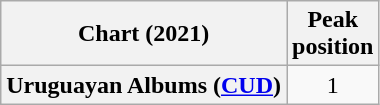<table class="wikitable sortable plainrowheaders" style="text-align:center">
<tr>
<th scope="col">Chart (2021)</th>
<th scope="col">Peak<br>position</th>
</tr>
<tr>
<th scope="row">Uruguayan Albums (<a href='#'>CUD</a>)</th>
<td>1</td>
</tr>
</table>
